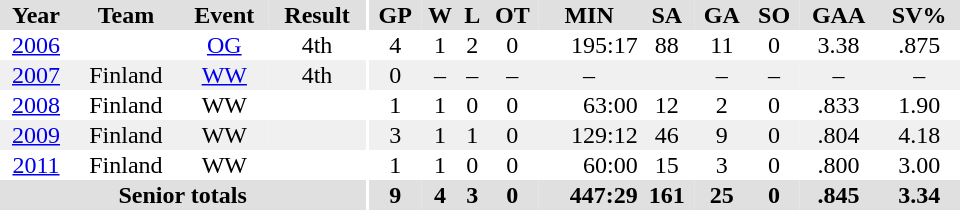<table border="0" cellpadding="1" cellspacing="0" ID="Table3" style="text-align:center; width:40em">
<tr ALIGN="centre" bgcolor="#e0e0e0">
<th>Year</th>
<th>Team</th>
<th>Event</th>
<th>Result</th>
<th rowspan="96" bgcolor="#ffffff"></th>
<th>GP</th>
<th>W</th>
<th>L</th>
<th>OT</th>
<th>MIN</th>
<th>SA</th>
<th>GA</th>
<th>SO</th>
<th>GAA</th>
<th>SV%</th>
</tr>
<tr ALIGN="centre">
<td><a href='#'>2006</a></td>
<td></td>
<td><a href='#'>OG</a></td>
<td>4th</td>
<td>4</td>
<td>1</td>
<td>2</td>
<td>0</td>
<td align=right>195:17</td>
<td>88</td>
<td>11</td>
<td>0</td>
<td>3.38</td>
<td>.875</td>
</tr>
<tr ALIGN="centre" style="background-color:#f0f0f0;">
<td><a href='#'>2007</a></td>
<td>Finland</td>
<td><a href='#'>WW</a></td>
<td>4th</td>
<td>0</td>
<td>–</td>
<td>–</td>
<td>–</td>
<td>–</td>
<td></td>
<td>–</td>
<td>–</td>
<td>–</td>
<td>–</td>
</tr>
<tr ALIGN="centre">
<td><a href='#'>2008</a></td>
<td>Finland</td>
<td>WW</td>
<td></td>
<td>1</td>
<td>1</td>
<td>0</td>
<td>0</td>
<td align=right>63:00</td>
<td>12</td>
<td>2</td>
<td>0</td>
<td>.833</td>
<td>1.90</td>
</tr>
<tr ALIGN="centre" style="background-color:#f0f0f0;">
<td><a href='#'>2009</a></td>
<td>Finland</td>
<td>WW</td>
<td></td>
<td>3</td>
<td>1</td>
<td>1</td>
<td>0</td>
<td align=right>129:12</td>
<td>46</td>
<td>9</td>
<td>0</td>
<td>.804</td>
<td>4.18</td>
</tr>
<tr ALIGN="centre">
<td><a href='#'>2011</a></td>
<td>Finland</td>
<td>WW</td>
<td></td>
<td>1</td>
<td>1</td>
<td>0</td>
<td>0</td>
<td align=right>60:00</td>
<td>15</td>
<td>3</td>
<td>0</td>
<td>.800</td>
<td>3.00</td>
</tr>
<tr align="centre" bgcolor="#e0e0e0">
<th colspan="4">Senior totals</th>
<th>9</th>
<th>4</th>
<th>3</th>
<th>0</th>
<th align=right>447:29</th>
<th>161</th>
<th>25</th>
<th>0</th>
<th>.845</th>
<th>3.34</th>
</tr>
</table>
